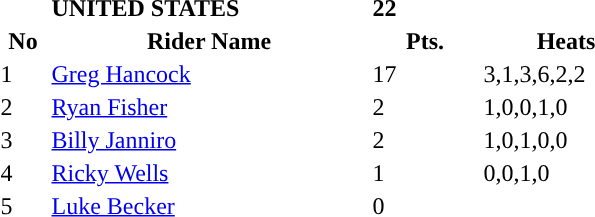<table class="toccolours">
<tr>
<td></td>
<td><strong>UNITED STATES</strong></td>
<td><strong>22</strong></td>
</tr>
<tr style="background-color:">
<th width=30px>No</th>
<th width=210px>Rider Name</th>
<th width=70px>Pts.</th>
<th width=110px>Heats</th>
</tr>
<tr style="background-color:">
<td>1</td>
<td><a href='#'>Greg Hancock</a></td>
<td>17</td>
<td>3,1,3,6,2,2</td>
</tr>
<tr style="background-color:">
<td>2</td>
<td><a href='#'>Ryan Fisher</a></td>
<td>2</td>
<td>1,0,0,1,0</td>
</tr>
<tr style="background-color:">
<td>3</td>
<td><a href='#'>Billy Janniro</a></td>
<td>2</td>
<td>1,0,1,0,0</td>
</tr>
<tr style="background-color:">
<td>4</td>
<td><a href='#'>Ricky Wells</a></td>
<td>1</td>
<td>0,0,1,0</td>
</tr>
<tr style="background-color:">
<td>5</td>
<td><a href='#'>Luke Becker</a></td>
<td>0</td>
<td></td>
</tr>
</table>
